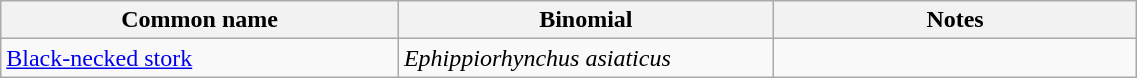<table style="width:60%;" class="wikitable">
<tr>
<th width=35%>Common name</th>
<th width=33%>Binomial</th>
<th width=32%>Notes</th>
</tr>
<tr>
<td><a href='#'>Black-necked stork</a></td>
<td><em>Ephippiorhynchus asiaticus</em></td>
<td></td>
</tr>
</table>
